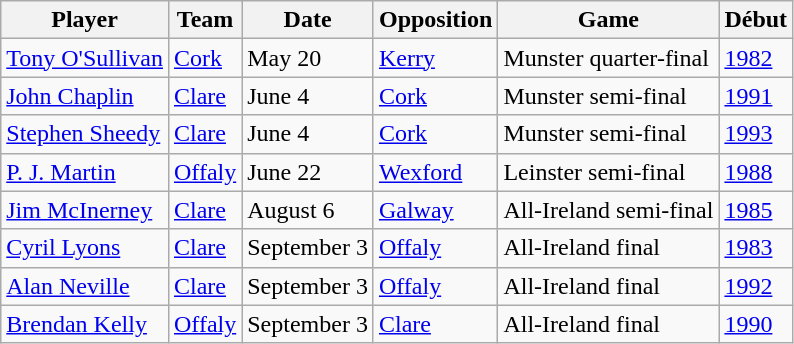<table class="wikitable">
<tr>
<th>Player</th>
<th>Team</th>
<th>Date</th>
<th>Opposition</th>
<th>Game</th>
<th>Début</th>
</tr>
<tr>
<td><a href='#'>Tony O'Sullivan</a></td>
<td><a href='#'>Cork</a></td>
<td>May 20</td>
<td><a href='#'>Kerry</a></td>
<td>Munster quarter-final</td>
<td><a href='#'>1982</a></td>
</tr>
<tr>
<td><a href='#'>John Chaplin</a></td>
<td><a href='#'>Clare</a></td>
<td>June 4</td>
<td><a href='#'>Cork</a></td>
<td>Munster semi-final</td>
<td><a href='#'>1991</a></td>
</tr>
<tr>
<td><a href='#'>Stephen Sheedy</a></td>
<td><a href='#'>Clare</a></td>
<td>June 4</td>
<td><a href='#'>Cork</a></td>
<td>Munster semi-final</td>
<td><a href='#'>1993</a></td>
</tr>
<tr>
<td><a href='#'>P. J. Martin</a></td>
<td><a href='#'>Offaly</a></td>
<td>June 22</td>
<td><a href='#'>Wexford</a></td>
<td>Leinster semi-final</td>
<td><a href='#'>1988</a></td>
</tr>
<tr>
<td><a href='#'>Jim McInerney</a></td>
<td><a href='#'>Clare</a></td>
<td>August 6</td>
<td><a href='#'>Galway</a></td>
<td>All-Ireland semi-final</td>
<td><a href='#'>1985</a></td>
</tr>
<tr>
<td><a href='#'>Cyril Lyons</a></td>
<td><a href='#'>Clare</a></td>
<td>September 3</td>
<td><a href='#'>Offaly</a></td>
<td>All-Ireland final</td>
<td><a href='#'>1983</a></td>
</tr>
<tr>
<td><a href='#'>Alan Neville</a></td>
<td><a href='#'>Clare</a></td>
<td>September 3</td>
<td><a href='#'>Offaly</a></td>
<td>All-Ireland final</td>
<td><a href='#'>1992</a></td>
</tr>
<tr>
<td><a href='#'>Brendan Kelly</a></td>
<td><a href='#'>Offaly</a></td>
<td>September 3</td>
<td><a href='#'>Clare</a></td>
<td>All-Ireland final</td>
<td><a href='#'>1990</a></td>
</tr>
</table>
